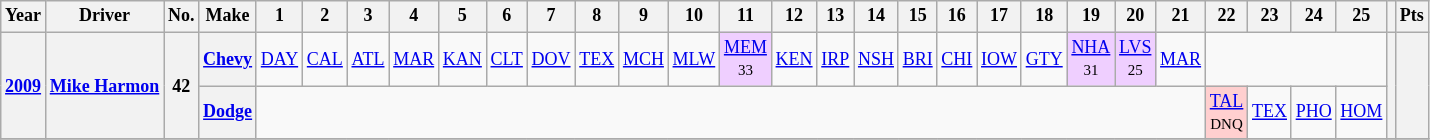<table class="wikitable" style="text-align:center; font-size:75%">
<tr>
<th>Year</th>
<th>Driver</th>
<th>No.</th>
<th>Make</th>
<th>1</th>
<th>2</th>
<th>3</th>
<th>4</th>
<th>5</th>
<th>6</th>
<th>7</th>
<th>8</th>
<th>9</th>
<th>10</th>
<th>11</th>
<th>12</th>
<th>13</th>
<th>14</th>
<th>15</th>
<th>16</th>
<th>17</th>
<th>18</th>
<th>19</th>
<th>20</th>
<th>21</th>
<th>22</th>
<th>23</th>
<th>24</th>
<th>25</th>
<th></th>
<th>Pts</th>
</tr>
<tr>
<th rowspan=2><a href='#'>2009</a></th>
<th rowspan=2><a href='#'>Mike Harmon</a></th>
<th rowspan=2>42</th>
<th><a href='#'>Chevy</a></th>
<td><a href='#'>DAY</a></td>
<td><a href='#'>CAL</a></td>
<td><a href='#'>ATL</a></td>
<td><a href='#'>MAR</a></td>
<td><a href='#'>KAN</a></td>
<td><a href='#'>CLT</a></td>
<td><a href='#'>DOV</a></td>
<td><a href='#'>TEX</a></td>
<td><a href='#'>MCH</a></td>
<td><a href='#'>MLW</a></td>
<td style="background:#EFCFFF;"><a href='#'>MEM</a><br><small>33</small></td>
<td><a href='#'>KEN</a></td>
<td><a href='#'>IRP</a></td>
<td><a href='#'>NSH</a></td>
<td><a href='#'>BRI</a></td>
<td><a href='#'>CHI</a></td>
<td><a href='#'>IOW</a></td>
<td><a href='#'>GTY</a></td>
<td style="background:#EFCFFF;"><a href='#'>NHA</a><br><small>31</small></td>
<td style="background:#EFCFFF;"><a href='#'>LVS</a><br><small>25</small></td>
<td><a href='#'>MAR</a></td>
<td colspan=4></td>
<th rowspan=2></th>
<th rowspan=2></th>
</tr>
<tr>
<th><a href='#'>Dodge</a></th>
<td colspan=21></td>
<td style="background:#FFCFCF;"><a href='#'>TAL</a><br><small>DNQ</small></td>
<td><a href='#'>TEX</a></td>
<td><a href='#'>PHO</a></td>
<td><a href='#'>HOM</a></td>
</tr>
<tr>
</tr>
</table>
